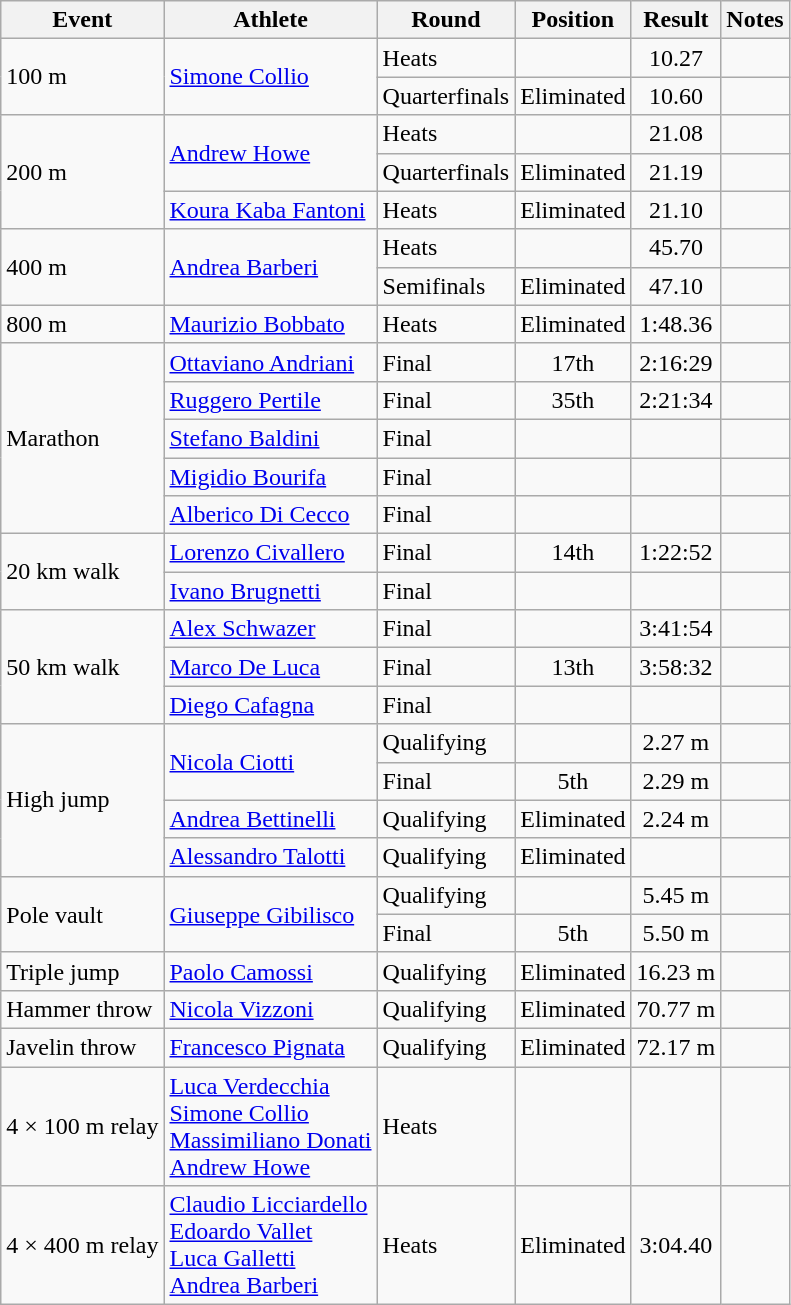<table class=wikitable>
<tr>
<th>Event</th>
<th>Athlete</th>
<th>Round</th>
<th>Position</th>
<th>Result</th>
<th>Notes</th>
</tr>
<tr>
<td rowspan=2>100 m</td>
<td rowspan=2><a href='#'>Simone Collio</a></td>
<td>Heats</td>
<td align="center"></td>
<td align="center">10.27</td>
<td></td>
</tr>
<tr>
<td>Quarterfinals</td>
<td>Eliminated</td>
<td align="center">10.60</td>
<td></td>
</tr>
<tr>
<td rowspan=3>200 m</td>
<td rowspan=2><a href='#'>Andrew Howe</a></td>
<td>Heats</td>
<td align="center"></td>
<td align="center">21.08</td>
<td></td>
</tr>
<tr>
<td>Quarterfinals</td>
<td>Eliminated</td>
<td align="center">21.19</td>
<td></td>
</tr>
<tr>
<td><a href='#'>Koura Kaba Fantoni</a></td>
<td>Heats</td>
<td>Eliminated</td>
<td align="center">21.10</td>
<td></td>
</tr>
<tr>
<td rowspan=2>400 m</td>
<td rowspan=2><a href='#'>Andrea Barberi</a></td>
<td>Heats</td>
<td align="center"></td>
<td align="center">45.70</td>
<td align="center"></td>
</tr>
<tr>
<td>Semifinals</td>
<td>Eliminated</td>
<td align="center">47.10</td>
<td></td>
</tr>
<tr>
<td>800 m</td>
<td><a href='#'>Maurizio Bobbato</a></td>
<td>Heats</td>
<td>Eliminated</td>
<td align="center">1:48.36</td>
<td></td>
</tr>
<tr>
<td rowspan=5>Marathon</td>
<td><a href='#'>Ottaviano Andriani</a></td>
<td>Final</td>
<td align="center">17th</td>
<td align="center">2:16:29</td>
<td></td>
</tr>
<tr>
<td><a href='#'>Ruggero Pertile</a></td>
<td>Final</td>
<td align="center">35th</td>
<td align="center">2:21:34</td>
<td></td>
</tr>
<tr>
<td><a href='#'>Stefano Baldini</a></td>
<td>Final</td>
<td align="center"></td>
<td></td>
<td></td>
</tr>
<tr>
<td><a href='#'>Migidio Bourifa</a></td>
<td>Final</td>
<td align="center"></td>
<td></td>
<td></td>
</tr>
<tr>
<td><a href='#'>Alberico Di Cecco</a></td>
<td>Final</td>
<td align="center"></td>
<td></td>
<td></td>
</tr>
<tr>
<td rowspan=2>20 km walk</td>
<td><a href='#'>Lorenzo Civallero</a></td>
<td>Final</td>
<td align="center">14th</td>
<td align="center">1:22:52</td>
<td></td>
</tr>
<tr>
<td><a href='#'>Ivano Brugnetti</a></td>
<td>Final</td>
<td align="center"></td>
<td></td>
<td></td>
</tr>
<tr>
<td rowspan=3>50 km walk</td>
<td><a href='#'>Alex Schwazer</a></td>
<td>Final</td>
<td align="center"></td>
<td align="center">3:41:54</td>
<td></td>
</tr>
<tr>
<td><a href='#'>Marco De Luca</a></td>
<td>Final</td>
<td align="center">13th</td>
<td align="center">3:58:32</td>
<td></td>
</tr>
<tr>
<td><a href='#'>Diego Cafagna</a></td>
<td>Final</td>
<td align="center"></td>
<td></td>
<td></td>
</tr>
<tr>
<td rowspan=4>High jump</td>
<td rowspan=2><a href='#'>Nicola Ciotti</a></td>
<td>Qualifying</td>
<td align="center"></td>
<td align="center">2.27 m</td>
<td></td>
</tr>
<tr>
<td>Final</td>
<td align="center">5th</td>
<td align="center">2.29 m</td>
<td></td>
</tr>
<tr>
<td><a href='#'>Andrea Bettinelli</a></td>
<td>Qualifying</td>
<td>Eliminated</td>
<td align="center">2.24 m</td>
<td></td>
</tr>
<tr>
<td><a href='#'>Alessandro Talotti</a></td>
<td>Qualifying</td>
<td>Eliminated</td>
<td align="center"></td>
<td></td>
</tr>
<tr>
<td rowspan=2>Pole vault</td>
<td rowspan=2><a href='#'>Giuseppe Gibilisco</a></td>
<td>Qualifying</td>
<td align="center"></td>
<td align="center">5.45 m</td>
<td></td>
</tr>
<tr>
<td>Final</td>
<td align="center">5th</td>
<td align="center">5.50 m</td>
<td></td>
</tr>
<tr>
<td>Triple jump</td>
<td><a href='#'>Paolo Camossi</a></td>
<td>Qualifying</td>
<td>Eliminated</td>
<td align="center">16.23 m</td>
<td></td>
</tr>
<tr>
<td>Hammer throw</td>
<td><a href='#'>Nicola Vizzoni</a></td>
<td>Qualifying</td>
<td>Eliminated</td>
<td align="center">70.77 m</td>
<td></td>
</tr>
<tr>
<td>Javelin throw</td>
<td><a href='#'>Francesco Pignata</a></td>
<td>Qualifying</td>
<td>Eliminated</td>
<td align="center">72.17 m</td>
<td></td>
</tr>
<tr>
<td>4 × 100 m relay</td>
<td><a href='#'>Luca Verdecchia</a><br><a href='#'>Simone Collio</a><br><a href='#'>Massimiliano Donati</a><br><a href='#'>Andrew Howe</a></td>
<td>Heats</td>
<td align="center"></td>
<td></td>
<td></td>
</tr>
<tr>
<td>4 × 400 m relay</td>
<td><a href='#'>Claudio Licciardello</a><br><a href='#'>Edoardo Vallet</a><br><a href='#'>Luca Galletti</a><br><a href='#'>Andrea Barberi</a></td>
<td>Heats</td>
<td>Eliminated</td>
<td align="center">3:04.40</td>
<td></td>
</tr>
</table>
